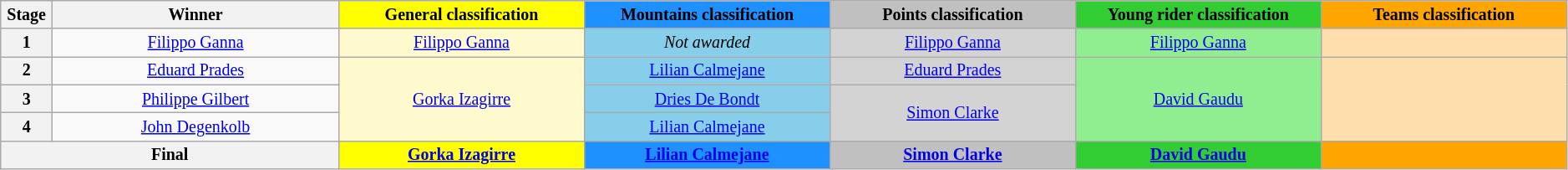<table class="wikitable" style="text-align: center; font-size:smaller;">
<tr style="background:#EFEFEF;">
<th scope=col width="1%">Stage</th>
<th scope=col width="14%">Winner</th>
<th style="background:yellow;" width="12%">General classification<br></th>
<th style="background:dodgerblue;" width="12%">Mountains classification<br></th>
<th style="background:#C0C0C0;" width="12%">Points classification<br></th>
<th style="background:limegreen;" width="12%">Young rider classification<br></th>
<th style="background:orange;" width="12%">Teams classification<br></th>
</tr>
<tr>
<th>1</th>
<td><a href='#'>Filippo Ganna</a></td>
<td style="background:LemonChiffon;" rowspan="1"><a href='#'>Filippo Ganna</a></td>
<td style="background:skyblue;" rowspan="1"><em>Not awarded</em></td>
<td style="background:lightgrey;" rowspan="1"><a href='#'>Filippo Ganna</a></td>
<td style="background:lightgreen;" rowspan="1"><a href='#'>Filippo Ganna</a></td>
<td style="background:navajowhite" rowspan="1"></td>
</tr>
<tr>
<th>2</th>
<td><a href='#'>Eduard Prades</a></td>
<td style="background:LemonChiffon;" rowspan="3"><a href='#'>Gorka Izagirre</a></td>
<td style="background:skyblue;" rowspan="1"><a href='#'>Lilian Calmejane</a></td>
<td style="background:lightgrey;" rowspan="1"><a href='#'>Eduard Prades</a></td>
<td style="background:lightgreen;" rowspan="3"><a href='#'>David Gaudu</a></td>
<td style="background:navajowhite" rowspan="3"></td>
</tr>
<tr>
<th>3</th>
<td><a href='#'>Philippe Gilbert</a></td>
<td style="background:skyblue;" rowspan="1"><a href='#'>Dries De Bondt</a></td>
<td style="background:lightgrey;" rowspan="2"><a href='#'>Simon Clarke</a></td>
</tr>
<tr>
<th>4</th>
<td><a href='#'>John Degenkolb</a></td>
<td style="background:skyblue;" rowspan="1"><a href='#'>Lilian Calmejane</a></td>
</tr>
<tr>
<th colspan="2">Final</th>
<th style="background:yellow;"><strong><a href='#'>Gorka Izagirre</a></strong></th>
<th style="background:dodgerblue;"><strong><a href='#'>Lilian Calmejane</a></strong></th>
<th style="background:#C0C0C0;"><strong><a href='#'>Simon Clarke</a></strong></th>
<th style="background:limegreen;"><strong><a href='#'>David Gaudu</a></strong></th>
<th style="background:orange;"><strong></strong></th>
</tr>
</table>
